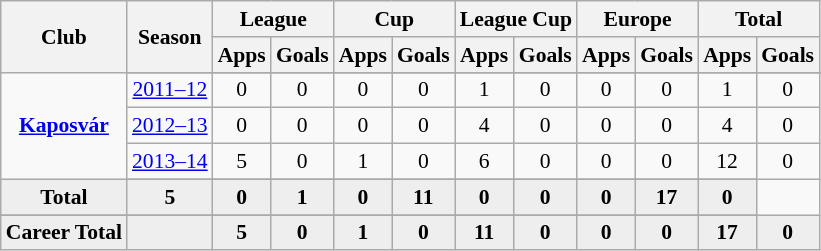<table class="wikitable" style="font-size:90%; text-align: center;">
<tr>
<th rowspan="2">Club</th>
<th rowspan="2">Season</th>
<th colspan="2">League</th>
<th colspan="2">Cup</th>
<th colspan="2">League Cup</th>
<th colspan="2">Europe</th>
<th colspan="2">Total</th>
</tr>
<tr>
<th>Apps</th>
<th>Goals</th>
<th>Apps</th>
<th>Goals</th>
<th>Apps</th>
<th>Goals</th>
<th>Apps</th>
<th>Goals</th>
<th>Apps</th>
<th>Goals</th>
</tr>
<tr ||-||-||-|->
<td rowspan="5" valign="center"><strong><a href='#'>Kaposvár</a></strong></td>
</tr>
<tr>
<td><a href='#'>2011–12</a></td>
<td>0</td>
<td>0</td>
<td>0</td>
<td>0</td>
<td>1</td>
<td>0</td>
<td>0</td>
<td>0</td>
<td>1</td>
<td>0</td>
</tr>
<tr>
<td><a href='#'>2012–13</a></td>
<td>0</td>
<td>0</td>
<td>0</td>
<td>0</td>
<td>4</td>
<td>0</td>
<td>0</td>
<td>0</td>
<td>4</td>
<td>0</td>
</tr>
<tr>
<td><a href='#'>2013–14</a></td>
<td>5</td>
<td>0</td>
<td>1</td>
<td>0</td>
<td>6</td>
<td>0</td>
<td>0</td>
<td>0</td>
<td>12</td>
<td>0</td>
</tr>
<tr>
</tr>
<tr style="font-weight:bold; background-color:#eeeeee;">
<td>Total</td>
<td>5</td>
<td>0</td>
<td>1</td>
<td>0</td>
<td>11</td>
<td>0</td>
<td>0</td>
<td>0</td>
<td>17</td>
<td>0</td>
</tr>
<tr>
</tr>
<tr style="font-weight:bold; background-color:#eeeeee;">
<td rowspan="2" valign="top"><strong>Career Total</strong></td>
<td></td>
<td><strong>5</strong></td>
<td><strong>0</strong></td>
<td><strong>1</strong></td>
<td><strong>0</strong></td>
<td><strong>11</strong></td>
<td><strong>0</strong></td>
<td><strong>0</strong></td>
<td><strong>0</strong></td>
<td><strong>17</strong></td>
<td><strong>0</strong></td>
</tr>
</table>
